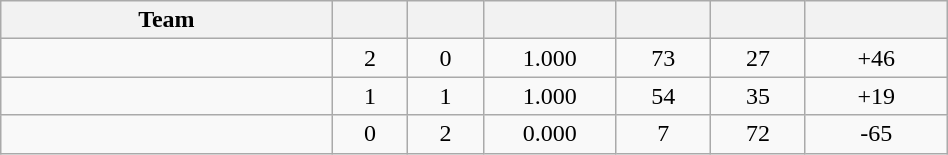<table class="wikitable" style="text-align:center; width:50%">
<tr>
<th width="35%">Team</th>
<th width="8%"></th>
<th width="8%"></th>
<th width="14%"></th>
<th width="10%"></th>
<th width="10%"></th>
<th width="15%"></th>
</tr>
<tr>
<td style="text-align:left;"></td>
<td>2</td>
<td>0</td>
<td>1.000</td>
<td>73</td>
<td>27</td>
<td>+46</td>
</tr>
<tr>
<td style="text-align:left;"></td>
<td>1</td>
<td>1</td>
<td>1.000</td>
<td>54</td>
<td>35</td>
<td>+19</td>
</tr>
<tr>
<td style="text-align:left;"></td>
<td>0</td>
<td>2</td>
<td>0.000</td>
<td>7</td>
<td>72</td>
<td>-65</td>
</tr>
</table>
